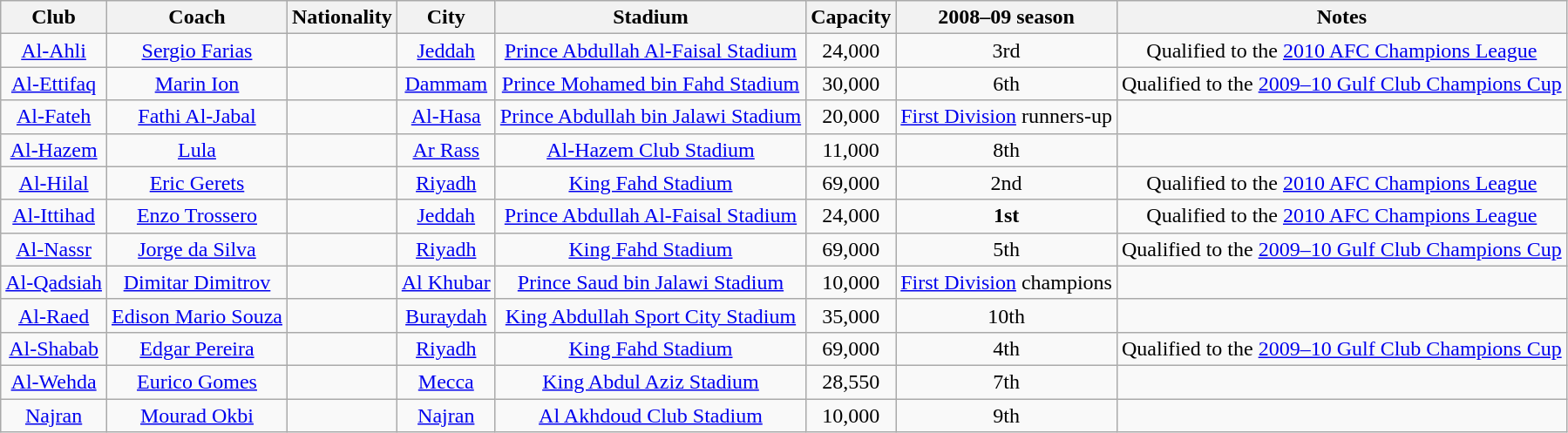<table class="wikitable" style="text-align: center;">
<tr>
<th>Club</th>
<th>Coach</th>
<th>Nationality</th>
<th>City</th>
<th>Stadium</th>
<th>Capacity</th>
<th>2008–09 season</th>
<th>Notes</th>
</tr>
<tr>
<td><a href='#'>Al-Ahli</a></td>
<td><a href='#'>Sergio Farias</a></td>
<td></td>
<td><a href='#'>Jeddah</a></td>
<td><a href='#'>Prince Abdullah Al-Faisal Stadium</a></td>
<td>24,000</td>
<td>3rd</td>
<td>Qualified to the <a href='#'>2010 AFC Champions League</a></td>
</tr>
<tr>
<td><a href='#'>Al-Ettifaq</a></td>
<td><a href='#'>Marin Ion</a></td>
<td></td>
<td><a href='#'>Dammam</a></td>
<td><a href='#'>Prince Mohamed bin Fahd Stadium</a></td>
<td>30,000</td>
<td>6th</td>
<td>Qualified to the <a href='#'>2009–10 Gulf Club Champions Cup</a></td>
</tr>
<tr>
<td><a href='#'>Al-Fateh</a></td>
<td><a href='#'>Fathi Al-Jabal</a></td>
<td></td>
<td><a href='#'>Al-Hasa</a></td>
<td><a href='#'>Prince Abdullah bin Jalawi Stadium</a></td>
<td>20,000</td>
<td><a href='#'>First Division</a> runners-up</td>
<td></td>
</tr>
<tr>
<td><a href='#'>Al-Hazem</a></td>
<td><a href='#'>Lula</a></td>
<td></td>
<td><a href='#'>Ar Rass</a></td>
<td><a href='#'>Al-Hazem Club Stadium</a></td>
<td>11,000</td>
<td>8th</td>
<td></td>
</tr>
<tr>
<td><a href='#'>Al-Hilal</a></td>
<td><a href='#'>Eric Gerets</a></td>
<td></td>
<td><a href='#'>Riyadh</a></td>
<td><a href='#'>King Fahd Stadium</a></td>
<td>69,000</td>
<td>2nd</td>
<td>Qualified to the <a href='#'>2010 AFC Champions League</a></td>
</tr>
<tr>
<td><a href='#'>Al-Ittihad</a></td>
<td><a href='#'>Enzo Trossero</a></td>
<td></td>
<td><a href='#'>Jeddah</a></td>
<td><a href='#'>Prince Abdullah Al-Faisal Stadium</a></td>
<td>24,000</td>
<td><strong>1st</strong></td>
<td>Qualified to the <a href='#'>2010 AFC Champions League</a></td>
</tr>
<tr>
<td><a href='#'>Al-Nassr</a></td>
<td><a href='#'>Jorge da Silva</a></td>
<td></td>
<td><a href='#'>Riyadh</a></td>
<td><a href='#'>King Fahd Stadium</a></td>
<td>69,000</td>
<td>5th</td>
<td>Qualified to the <a href='#'>2009–10 Gulf Club Champions Cup</a></td>
</tr>
<tr>
<td><a href='#'>Al-Qadsiah</a></td>
<td><a href='#'>Dimitar Dimitrov</a></td>
<td></td>
<td><a href='#'>Al Khubar</a></td>
<td><a href='#'>Prince Saud bin Jalawi Stadium</a></td>
<td>10,000</td>
<td><a href='#'>First Division</a> champions</td>
<td></td>
</tr>
<tr>
<td><a href='#'>Al-Raed</a></td>
<td><a href='#'>Edison Mario Souza</a></td>
<td></td>
<td><a href='#'>Buraydah</a></td>
<td><a href='#'>King Abdullah Sport City Stadium</a></td>
<td>35,000</td>
<td>10th</td>
<td></td>
</tr>
<tr>
<td><a href='#'>Al-Shabab</a></td>
<td><a href='#'>Edgar Pereira</a></td>
<td></td>
<td><a href='#'>Riyadh</a></td>
<td><a href='#'>King Fahd Stadium</a></td>
<td>69,000</td>
<td>4th</td>
<td>Qualified to the <a href='#'>2009–10 Gulf Club Champions Cup</a></td>
</tr>
<tr>
<td><a href='#'>Al-Wehda</a></td>
<td><a href='#'>Eurico Gomes</a></td>
<td></td>
<td><a href='#'>Mecca</a></td>
<td><a href='#'>King Abdul Aziz Stadium</a></td>
<td>28,550</td>
<td>7th</td>
<td></td>
</tr>
<tr>
<td><a href='#'>Najran</a></td>
<td><a href='#'>Mourad Okbi</a></td>
<td></td>
<td><a href='#'>Najran</a></td>
<td><a href='#'>Al Akhdoud Club Stadium</a></td>
<td>10,000</td>
<td>9th</td>
<td></td>
</tr>
</table>
